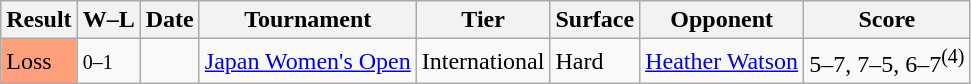<table class="sortable wikitable">
<tr>
<th>Result</th>
<th class="unsortable">W–L</th>
<th>Date</th>
<th>Tournament</th>
<th>Tier</th>
<th>Surface</th>
<th>Opponent</th>
<th class="unsortable">Score</th>
</tr>
<tr>
<td style="background:#ffa07a;">Loss</td>
<td><small>0–1</small></td>
<td><a href='#'></a></td>
<td><a href='#'>Japan Women's Open</a></td>
<td>International</td>
<td>Hard</td>
<td> <a href='#'>Heather Watson</a></td>
<td>5–7, 7–5, 6–7<sup>(4)</sup></td>
</tr>
</table>
